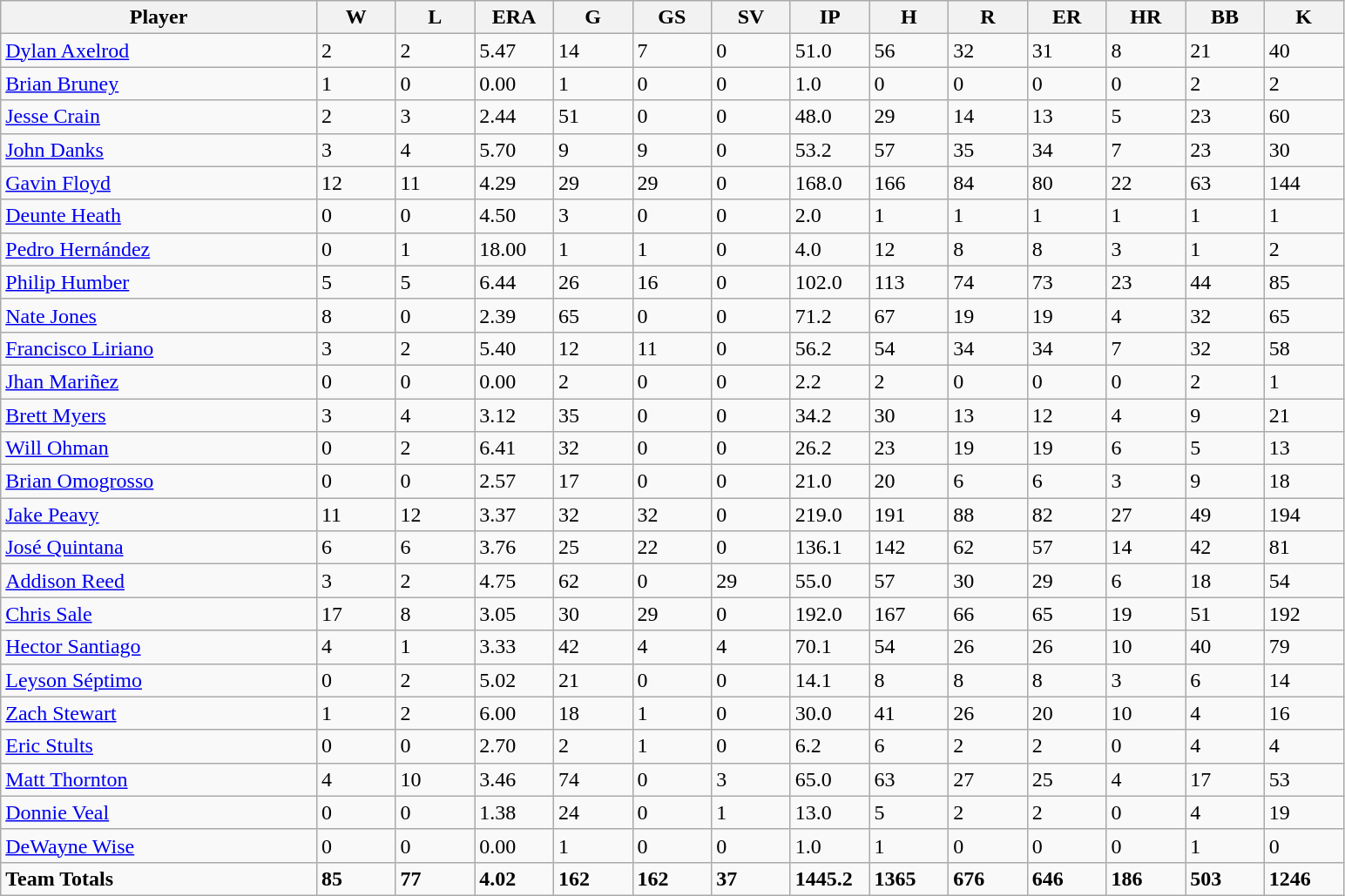<table class="wikitable sortable">
<tr>
<th bgcolor="#DDDDFF" width="20%">Player</th>
<th bgcolor="#DDDDFF" width="5%">W</th>
<th bgcolor="#DDDDFF" width="5%">L</th>
<th bgcolor="#DDDDFF" width="5%">ERA</th>
<th bgcolor="#DDDDFF" width="5%">G</th>
<th bgcolor="#DDDDFF" width="5%">GS</th>
<th bgcolor="#DDDDFF" width="5%">SV</th>
<th bgcolor="#DDDDFF" width="5%">IP</th>
<th bgcolor="#DDDDFF" width="5%">H</th>
<th bgcolor="#DDDDFF" width="5%">R</th>
<th bgcolor="#DDDDFF" width="5%">ER</th>
<th bgcolor="#DDDDFF" width="5%">HR</th>
<th bgcolor="#DDDDFF" width="5%">BB</th>
<th bgcolor="#DDDDFF" width="5%">K</th>
</tr>
<tr>
<td><a href='#'>Dylan Axelrod</a></td>
<td>2</td>
<td>2</td>
<td>5.47</td>
<td>14</td>
<td>7</td>
<td>0</td>
<td>51.0</td>
<td>56</td>
<td>32</td>
<td>31</td>
<td>8</td>
<td>21</td>
<td>40</td>
</tr>
<tr>
<td><a href='#'>Brian Bruney</a></td>
<td>1</td>
<td>0</td>
<td>0.00</td>
<td>1</td>
<td>0</td>
<td>0</td>
<td>1.0</td>
<td>0</td>
<td>0</td>
<td>0</td>
<td>0</td>
<td>2</td>
<td>2</td>
</tr>
<tr>
<td><a href='#'>Jesse Crain</a></td>
<td>2</td>
<td>3</td>
<td>2.44</td>
<td>51</td>
<td>0</td>
<td>0</td>
<td>48.0</td>
<td>29</td>
<td>14</td>
<td>13</td>
<td>5</td>
<td>23</td>
<td>60</td>
</tr>
<tr>
<td><a href='#'>John Danks</a></td>
<td>3</td>
<td>4</td>
<td>5.70</td>
<td>9</td>
<td>9</td>
<td>0</td>
<td>53.2</td>
<td>57</td>
<td>35</td>
<td>34</td>
<td>7</td>
<td>23</td>
<td>30</td>
</tr>
<tr>
<td><a href='#'>Gavin Floyd</a></td>
<td>12</td>
<td>11</td>
<td>4.29</td>
<td>29</td>
<td>29</td>
<td>0</td>
<td>168.0</td>
<td>166</td>
<td>84</td>
<td>80</td>
<td>22</td>
<td>63</td>
<td>144</td>
</tr>
<tr>
<td><a href='#'>Deunte Heath</a></td>
<td>0</td>
<td>0</td>
<td>4.50</td>
<td>3</td>
<td>0</td>
<td>0</td>
<td>2.0</td>
<td>1</td>
<td>1</td>
<td>1</td>
<td>1</td>
<td>1</td>
<td>1</td>
</tr>
<tr>
<td><a href='#'>Pedro Hernández</a></td>
<td>0</td>
<td>1</td>
<td>18.00</td>
<td>1</td>
<td>1</td>
<td>0</td>
<td>4.0</td>
<td>12</td>
<td>8</td>
<td>8</td>
<td>3</td>
<td>1</td>
<td>2</td>
</tr>
<tr>
<td><a href='#'>Philip Humber</a></td>
<td>5</td>
<td>5</td>
<td>6.44</td>
<td>26</td>
<td>16</td>
<td>0</td>
<td>102.0</td>
<td>113</td>
<td>74</td>
<td>73</td>
<td>23</td>
<td>44</td>
<td>85</td>
</tr>
<tr>
<td><a href='#'>Nate Jones</a></td>
<td>8</td>
<td>0</td>
<td>2.39</td>
<td>65</td>
<td>0</td>
<td>0</td>
<td>71.2</td>
<td>67</td>
<td>19</td>
<td>19</td>
<td>4</td>
<td>32</td>
<td>65</td>
</tr>
<tr>
<td><a href='#'>Francisco Liriano</a></td>
<td>3</td>
<td>2</td>
<td>5.40</td>
<td>12</td>
<td>11</td>
<td>0</td>
<td>56.2</td>
<td>54</td>
<td>34</td>
<td>34</td>
<td>7</td>
<td>32</td>
<td>58</td>
</tr>
<tr>
<td><a href='#'>Jhan Mariñez</a></td>
<td>0</td>
<td>0</td>
<td>0.00</td>
<td>2</td>
<td>0</td>
<td>0</td>
<td>2.2</td>
<td>2</td>
<td>0</td>
<td>0</td>
<td>0</td>
<td>2</td>
<td>1</td>
</tr>
<tr>
<td><a href='#'>Brett Myers</a></td>
<td>3</td>
<td>4</td>
<td>3.12</td>
<td>35</td>
<td>0</td>
<td>0</td>
<td>34.2</td>
<td>30</td>
<td>13</td>
<td>12</td>
<td>4</td>
<td>9</td>
<td>21</td>
</tr>
<tr>
<td><a href='#'>Will Ohman</a></td>
<td>0</td>
<td>2</td>
<td>6.41</td>
<td>32</td>
<td>0</td>
<td>0</td>
<td>26.2</td>
<td>23</td>
<td>19</td>
<td>19</td>
<td>6</td>
<td>5</td>
<td>13</td>
</tr>
<tr>
<td><a href='#'>Brian Omogrosso</a></td>
<td>0</td>
<td>0</td>
<td>2.57</td>
<td>17</td>
<td>0</td>
<td>0</td>
<td>21.0</td>
<td>20</td>
<td>6</td>
<td>6</td>
<td>3</td>
<td>9</td>
<td>18</td>
</tr>
<tr>
<td><a href='#'>Jake Peavy</a></td>
<td>11</td>
<td>12</td>
<td>3.37</td>
<td>32</td>
<td>32</td>
<td>0</td>
<td>219.0</td>
<td>191</td>
<td>88</td>
<td>82</td>
<td>27</td>
<td>49</td>
<td>194</td>
</tr>
<tr>
<td><a href='#'>José Quintana</a></td>
<td>6</td>
<td>6</td>
<td>3.76</td>
<td>25</td>
<td>22</td>
<td>0</td>
<td>136.1</td>
<td>142</td>
<td>62</td>
<td>57</td>
<td>14</td>
<td>42</td>
<td>81</td>
</tr>
<tr>
<td><a href='#'>Addison Reed</a></td>
<td>3</td>
<td>2</td>
<td>4.75</td>
<td>62</td>
<td>0</td>
<td>29</td>
<td>55.0</td>
<td>57</td>
<td>30</td>
<td>29</td>
<td>6</td>
<td>18</td>
<td>54</td>
</tr>
<tr>
<td><a href='#'>Chris Sale</a></td>
<td>17</td>
<td>8</td>
<td>3.05</td>
<td>30</td>
<td>29</td>
<td>0</td>
<td>192.0</td>
<td>167</td>
<td>66</td>
<td>65</td>
<td>19</td>
<td>51</td>
<td>192</td>
</tr>
<tr>
<td><a href='#'>Hector Santiago</a></td>
<td>4</td>
<td>1</td>
<td>3.33</td>
<td>42</td>
<td>4</td>
<td>4</td>
<td>70.1</td>
<td>54</td>
<td>26</td>
<td>26</td>
<td>10</td>
<td>40</td>
<td>79</td>
</tr>
<tr>
<td><a href='#'>Leyson Séptimo</a></td>
<td>0</td>
<td>2</td>
<td>5.02</td>
<td>21</td>
<td>0</td>
<td>0</td>
<td>14.1</td>
<td>8</td>
<td>8</td>
<td>8</td>
<td>3</td>
<td>6</td>
<td>14</td>
</tr>
<tr>
<td><a href='#'>Zach Stewart</a></td>
<td>1</td>
<td>2</td>
<td>6.00</td>
<td>18</td>
<td>1</td>
<td>0</td>
<td>30.0</td>
<td>41</td>
<td>26</td>
<td>20</td>
<td>10</td>
<td>4</td>
<td>16</td>
</tr>
<tr>
<td><a href='#'>Eric Stults</a></td>
<td>0</td>
<td>0</td>
<td>2.70</td>
<td>2</td>
<td>1</td>
<td>0</td>
<td>6.2</td>
<td>6</td>
<td>2</td>
<td>2</td>
<td>0</td>
<td>4</td>
<td>4</td>
</tr>
<tr>
<td><a href='#'>Matt Thornton</a></td>
<td>4</td>
<td>10</td>
<td>3.46</td>
<td>74</td>
<td>0</td>
<td>3</td>
<td>65.0</td>
<td>63</td>
<td>27</td>
<td>25</td>
<td>4</td>
<td>17</td>
<td>53</td>
</tr>
<tr>
<td><a href='#'>Donnie Veal</a></td>
<td>0</td>
<td>0</td>
<td>1.38</td>
<td>24</td>
<td>0</td>
<td>1</td>
<td>13.0</td>
<td>5</td>
<td>2</td>
<td>2</td>
<td>0</td>
<td>4</td>
<td>19</td>
</tr>
<tr>
<td><a href='#'>DeWayne Wise</a></td>
<td>0</td>
<td>0</td>
<td>0.00</td>
<td>1</td>
<td>0</td>
<td>0</td>
<td>1.0</td>
<td>1</td>
<td>0</td>
<td>0</td>
<td>0</td>
<td>1</td>
<td>0</td>
</tr>
<tr>
<td><strong>Team Totals</strong></td>
<td><strong>85</strong></td>
<td><strong>77</strong></td>
<td><strong>4.02</strong></td>
<td><strong>162</strong></td>
<td><strong>162</strong></td>
<td><strong>37</strong></td>
<td><strong>1445.2</strong></td>
<td><strong>1365</strong></td>
<td><strong>676</strong></td>
<td><strong>646</strong></td>
<td><strong>186</strong></td>
<td><strong>503</strong></td>
<td><strong>1246</strong></td>
</tr>
</table>
